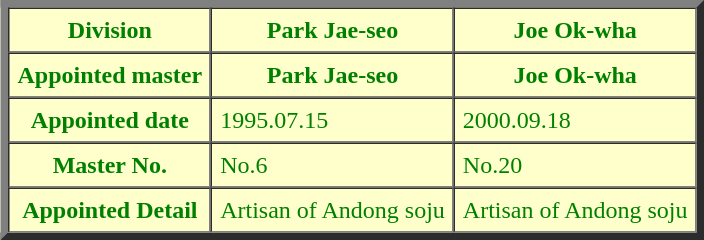<table style="color:green;background-color:#ffffcc;" cellpadding="5" cellspacing="0" align="right" border="5">
<tr>
<th>Division</th>
<th>Park Jae-seo</th>
<th>Joe Ok-wha</th>
</tr>
<tr>
<th>Appointed master</th>
<th>Park Jae-seo</th>
<th>Joe Ok-wha</th>
</tr>
<tr>
<th>Appointed date</th>
<td>1995.07.15</td>
<td>2000.09.18</td>
</tr>
<tr>
<th>Master No.</th>
<td>No.6</td>
<td>No.20</td>
</tr>
<tr>
<th>Appointed Detail</th>
<td>Artisan of Andong soju</td>
<td>Artisan of Andong soju</td>
</tr>
</table>
